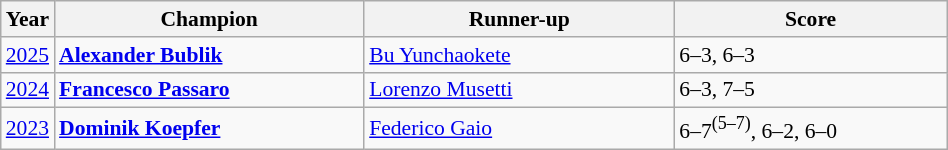<table class="wikitable" style="font-size:90%">
<tr>
<th>Year</th>
<th width="200">Champion</th>
<th width="200">Runner-up</th>
<th width="175">Score</th>
</tr>
<tr>
<td><a href='#'>2025</a></td>
<td> <strong><a href='#'>Alexander Bublik</a></strong></td>
<td> <a href='#'>Bu Yunchaokete</a></td>
<td>6–3, 6–3</td>
</tr>
<tr>
<td><a href='#'>2024</a></td>
<td> <strong><a href='#'>Francesco Passaro</a></strong></td>
<td> <a href='#'>Lorenzo Musetti</a></td>
<td>6–3, 7–5</td>
</tr>
<tr>
<td><a href='#'>2023</a></td>
<td> <strong><a href='#'>Dominik Koepfer</a></strong></td>
<td> <a href='#'>Federico Gaio</a></td>
<td>6–7<sup>(5–7)</sup>, 6–2, 6–0</td>
</tr>
</table>
